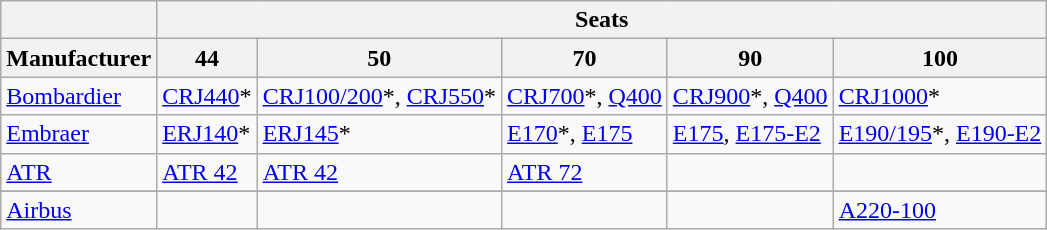<table class="wikitable">
<tr>
<th></th>
<th colspan="5">Seats</th>
</tr>
<tr>
<th>Manufacturer</th>
<th>44</th>
<th>50</th>
<th>70</th>
<th>90</th>
<th>100</th>
</tr>
<tr>
<td><a href='#'>Bombardier</a></td>
<td><a href='#'>CRJ440</a>*</td>
<td><a href='#'>CRJ100/200</a>*, <a href='#'>CRJ550</a>*</td>
<td><a href='#'>CRJ700</a>*, <a href='#'>Q400</a></td>
<td><a href='#'>CRJ900</a>*, <a href='#'>Q400</a></td>
<td><a href='#'>CRJ1000</a>*</td>
</tr>
<tr>
<td><a href='#'>Embraer</a></td>
<td><a href='#'>ERJ140</a>*</td>
<td><a href='#'>ERJ145</a>*</td>
<td><a href='#'>E170</a>*, <a href='#'>E175</a></td>
<td><a href='#'>E175</a>, <a href='#'>E175-E2</a></td>
<td><a href='#'>E190/195</a>*, <a href='#'>E190-E2</a></td>
</tr>
<tr>
<td><a href='#'>ATR</a></td>
<td><a href='#'>ATR 42</a></td>
<td><a href='#'>ATR 42</a></td>
<td><a href='#'>ATR 72</a></td>
<td></td>
<td></td>
</tr>
<tr>
</tr>
<tr>
<td><a href='#'>Airbus</a></td>
<td></td>
<td></td>
<td></td>
<td></td>
<td><a href='#'>A220-100</a></td>
</tr>
</table>
